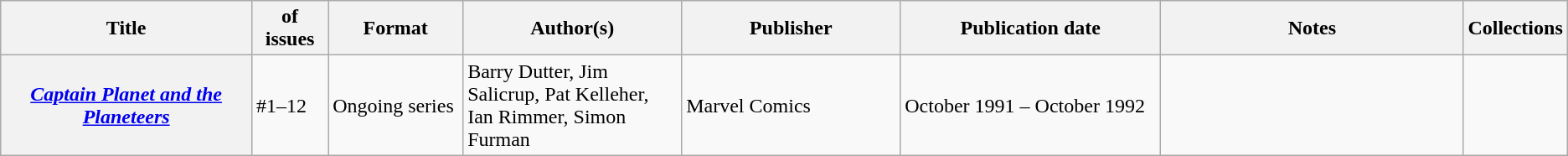<table class="wikitable">
<tr>
<th>Title</th>
<th style="width:40pt"> of issues</th>
<th style="width:75pt">Format</th>
<th style="width:125pt">Author(s)</th>
<th style="width:125pt">Publisher</th>
<th style="width:150pt">Publication date</th>
<th style="width:175pt">Notes</th>
<th>Collections</th>
</tr>
<tr>
<th><em><a href='#'>Captain Planet and the Planeteers</a></em></th>
<td>#1–12</td>
<td>Ongoing series</td>
<td>Barry Dutter, Jim Salicrup, Pat Kelleher, Ian Rimmer, Simon Furman</td>
<td>Marvel Comics</td>
<td>October 1991 – October 1992</td>
<td></td>
<td></td>
</tr>
</table>
